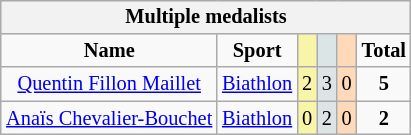<table class="wikitable" style="font-size:85%; float:right;">
<tr style="background:#efefef;">
<th colspan=7><strong>Multiple medalists</strong></th>
</tr>
<tr align=center>
<td><strong>Name</strong></td>
<td><strong>Sport</strong></td>
<td bgcolor=#f7f6a8></td>
<td bgcolor=#dce5e5></td>
<td bgcolor=#ffdab9></td>
<td><strong>Total</strong></td>
</tr>
<tr align=center>
<td><a href='#'>Quentin Fillon Maillet</a></td>
<td><a href='#'>Biathlon</a></td>
<td style="background:#f7f6a8;">2</td>
<td style="background:#dce5e5;">3</td>
<td style="background:#ffdab9;">0</td>
<td><strong>5</strong></td>
</tr>
<tr align=center>
<td><a href='#'>Anaïs Chevalier-Bouchet</a></td>
<td><a href='#'>Biathlon</a></td>
<td style="background:#f7f6a8;">0</td>
<td style="background:#dce5e5;">2</td>
<td style="background:#ffdab9;">0</td>
<td><strong>2</strong></td>
</tr>
</table>
